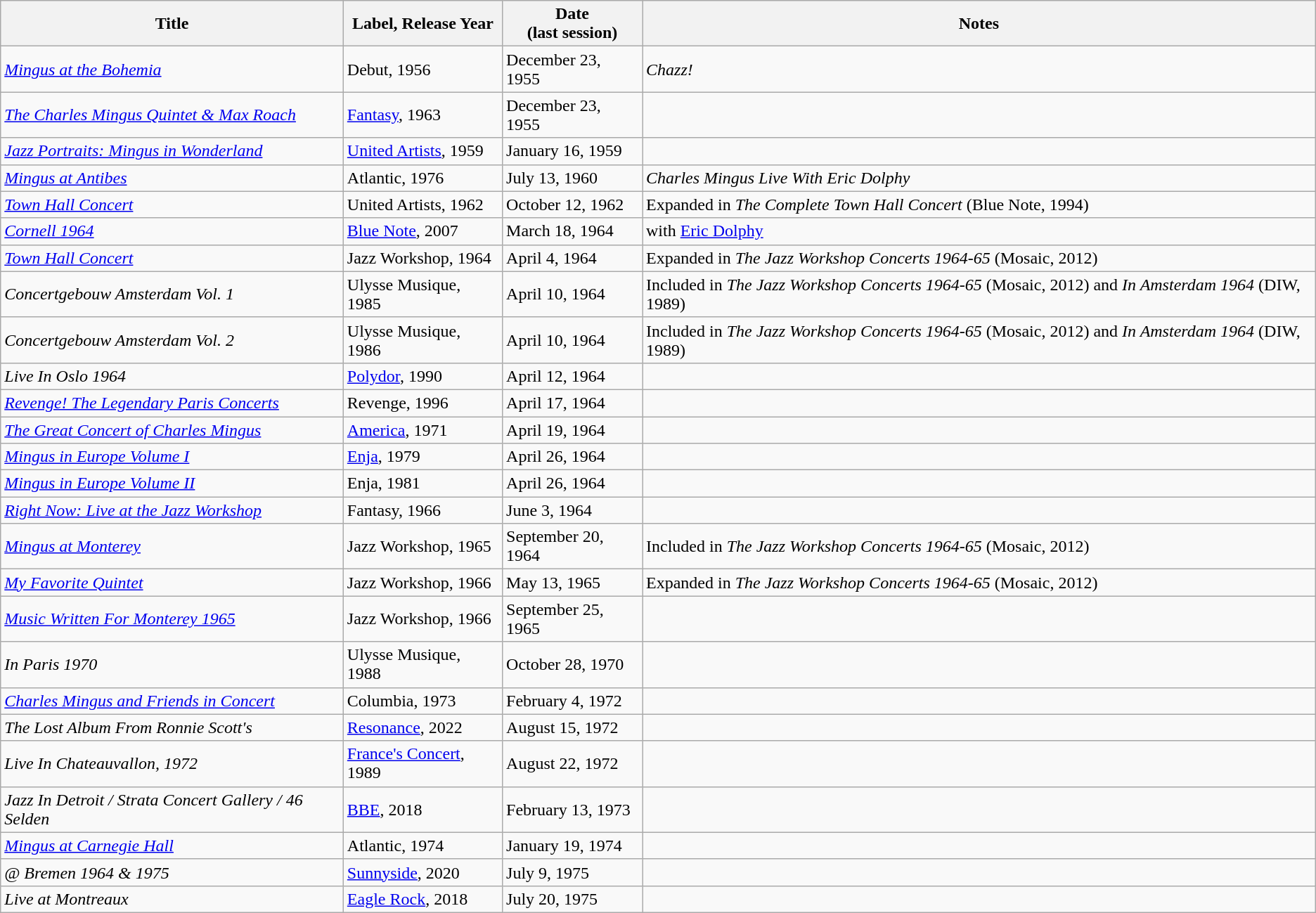<table class="wikitable">
<tr>
<th>Title</th>
<th>Label, Release Year</th>
<th>Date<br>(last session)</th>
<th>Notes</th>
</tr>
<tr>
<td><em><a href='#'>Mingus at the Bohemia</a></em></td>
<td>Debut, 1956</td>
<td>December 23, 1955</td>
<td> <em>Chazz!</em></td>
</tr>
<tr>
<td><em><a href='#'>The Charles Mingus Quintet & Max Roach</a></em></td>
<td><a href='#'>Fantasy</a>, 1963</td>
<td>December 23, 1955</td>
<td></td>
</tr>
<tr>
<td><em><a href='#'>Jazz Portraits: Mingus in Wonderland</a></em></td>
<td><a href='#'>United Artists</a>, 1959</td>
<td>January 16, 1959</td>
<td></td>
</tr>
<tr>
<td><em><a href='#'>Mingus at Antibes</a></em></td>
<td>Atlantic, 1976</td>
<td>July 13, 1960</td>
<td> <em>Charles Mingus Live With Eric Dolphy</em></td>
</tr>
<tr>
<td><em><a href='#'>Town Hall Concert</a></em></td>
<td>United Artists, 1962</td>
<td>October 12, 1962</td>
<td>Expanded in <em>The Complete Town Hall Concert</em> (Blue Note, 1994)</td>
</tr>
<tr>
<td><em><a href='#'>Cornell 1964</a></em></td>
<td><a href='#'>Blue Note</a>, 2007</td>
<td>March 18, 1964</td>
<td>with <a href='#'>Eric Dolphy</a></td>
</tr>
<tr>
<td><em><a href='#'>Town Hall Concert</a></em></td>
<td>Jazz Workshop, 1964</td>
<td>April 4, 1964</td>
<td>Expanded in <em>The Jazz Workshop Concerts 1964-65</em> (Mosaic, 2012)</td>
</tr>
<tr>
<td><em>Concertgebouw Amsterdam Vol. 1</em></td>
<td>Ulysse Musique, 1985</td>
<td>April 10, 1964</td>
<td>Included in <em>The Jazz Workshop Concerts 1964-65</em> (Mosaic, 2012) and <em>In Amsterdam 1964</em> (DIW, 1989)</td>
</tr>
<tr>
<td><em>Concertgebouw Amsterdam Vol. 2</em></td>
<td>Ulysse Musique, 1986</td>
<td>April 10, 1964</td>
<td>Included in <em>The Jazz Workshop Concerts 1964-65</em> (Mosaic, 2012) and <em>In Amsterdam 1964</em> (DIW, 1989)</td>
</tr>
<tr>
<td><em>Live In Oslo 1964</em></td>
<td><a href='#'>Polydor</a>, 1990</td>
<td>April 12, 1964</td>
<td></td>
</tr>
<tr>
<td><em><a href='#'>Revenge! The Legendary Paris Concerts</a></em></td>
<td>Revenge, 1996</td>
<td>April 17, 1964</td>
<td></td>
</tr>
<tr>
<td><em><a href='#'>The Great Concert of Charles Mingus</a></em></td>
<td><a href='#'>America</a>, 1971</td>
<td>April 19, 1964</td>
<td></td>
</tr>
<tr>
<td><em><a href='#'>Mingus in Europe Volume I</a></em></td>
<td><a href='#'>Enja</a>, 1979</td>
<td>April 26, 1964</td>
<td></td>
</tr>
<tr>
<td><em><a href='#'>Mingus in Europe Volume II</a></em></td>
<td>Enja, 1981</td>
<td>April 26, 1964</td>
<td></td>
</tr>
<tr>
<td><em><a href='#'>Right Now: Live at the Jazz Workshop</a></em></td>
<td>Fantasy, 1966</td>
<td>June 3, 1964</td>
<td></td>
</tr>
<tr>
<td><em><a href='#'>Mingus at Monterey</a></em></td>
<td>Jazz Workshop, 1965</td>
<td>September 20, 1964</td>
<td>Included in <em>The Jazz Workshop Concerts 1964-65</em> (Mosaic, 2012)</td>
</tr>
<tr>
<td><em><a href='#'>My Favorite Quintet</a></em></td>
<td>Jazz Workshop, 1966</td>
<td>May 13, 1965</td>
<td>Expanded in <em>The Jazz Workshop Concerts 1964-65</em> (Mosaic, 2012)</td>
</tr>
<tr>
<td><em><a href='#'>Music Written For Monterey 1965</a></em></td>
<td>Jazz Workshop, 1966</td>
<td>September 25, 1965</td>
<td></td>
</tr>
<tr>
<td><em>In Paris 1970</em></td>
<td>Ulysse Musique, 1988</td>
<td>October 28, 1970</td>
<td></td>
</tr>
<tr>
<td><em><a href='#'>Charles Mingus and Friends in Concert</a></em></td>
<td>Columbia, 1973</td>
<td>February 4, 1972</td>
<td></td>
</tr>
<tr>
<td><em>The Lost Album From Ronnie Scott's</em></td>
<td><a href='#'>Resonance</a>, 2022</td>
<td>August 15, 1972</td>
<td></td>
</tr>
<tr>
<td><em>Live In Chateauvallon, 1972</em></td>
<td><a href='#'>France's Concert</a>, 1989</td>
<td>August 22, 1972</td>
<td></td>
</tr>
<tr>
<td><em>Jazz In Detroit / Strata Concert Gallery / 46 Selden</em></td>
<td><a href='#'>BBE</a>, 2018</td>
<td>February 13, 1973</td>
<td></td>
</tr>
<tr>
<td><em><a href='#'>Mingus at Carnegie Hall</a></em></td>
<td>Atlantic, 1974</td>
<td>January 19, 1974</td>
<td></td>
</tr>
<tr>
<td><em>@ Bremen 1964 & 1975</em></td>
<td><a href='#'>Sunnyside</a>, 2020</td>
<td>July 9, 1975</td>
<td></td>
</tr>
<tr>
<td><em>Live at Montreaux</em></td>
<td><a href='#'>Eagle Rock</a>, 2018</td>
<td>July 20, 1975</td>
<td></td>
</tr>
</table>
